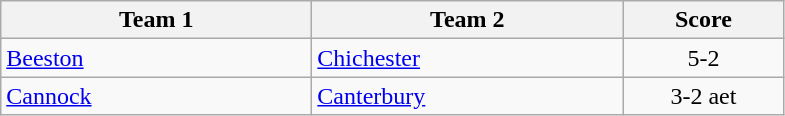<table class="wikitable" style="font-size: 100%">
<tr>
<th width=200>Team 1</th>
<th width=200>Team 2</th>
<th width=100>Score</th>
</tr>
<tr>
<td><a href='#'>Beeston</a></td>
<td><a href='#'>Chichester</a></td>
<td align=center>5-2</td>
</tr>
<tr>
<td><a href='#'>Cannock</a></td>
<td><a href='#'>Canterbury</a></td>
<td align=center>3-2 aet</td>
</tr>
</table>
